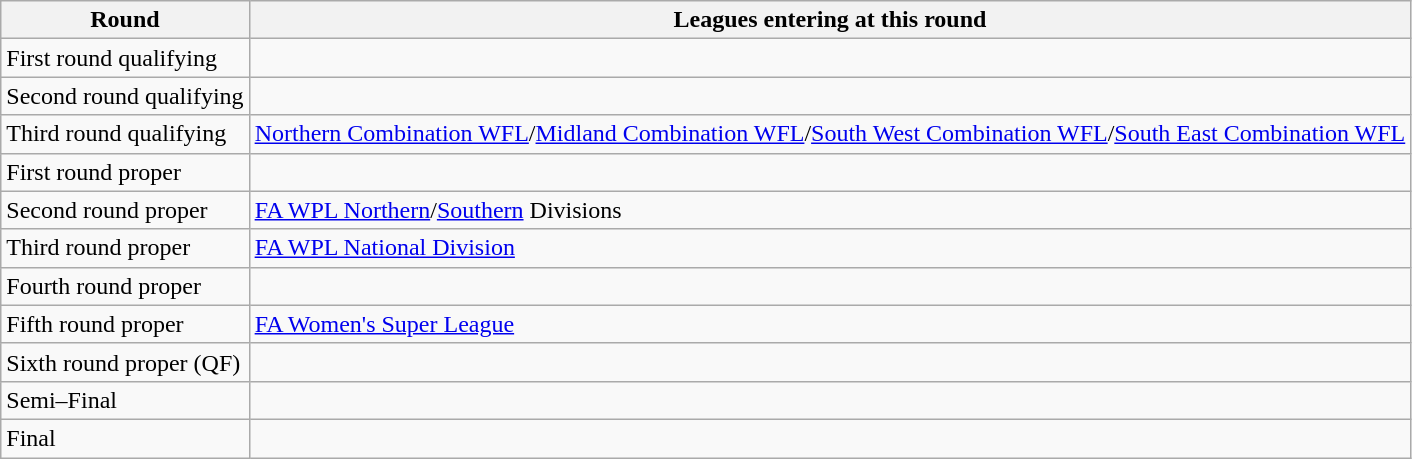<table class="wikitable">
<tr>
<th>Round</th>
<th>Leagues entering at this round</th>
</tr>
<tr>
<td>First round qualifying</td>
<td></td>
</tr>
<tr>
<td>Second round qualifying</td>
<td></td>
</tr>
<tr>
<td>Third round qualifying</td>
<td><a href='#'>Northern Combination WFL</a>/<a href='#'>Midland Combination WFL</a>/<a href='#'>South West Combination WFL</a>/<a href='#'>South East Combination WFL</a></td>
</tr>
<tr>
<td>First round proper</td>
<td></td>
</tr>
<tr>
<td>Second round proper</td>
<td><a href='#'>FA WPL Northern</a>/<a href='#'>Southern</a> Divisions</td>
</tr>
<tr>
<td>Third round proper</td>
<td><a href='#'>FA WPL National Division</a></td>
</tr>
<tr>
<td>Fourth round proper</td>
<td></td>
</tr>
<tr>
<td>Fifth round proper</td>
<td><a href='#'>FA Women's Super League</a></td>
</tr>
<tr>
<td>Sixth round proper (QF)</td>
<td></td>
</tr>
<tr>
<td>Semi–Final</td>
<td></td>
</tr>
<tr>
<td>Final</td>
<td></td>
</tr>
</table>
